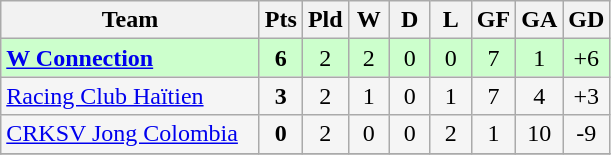<table class="wikitable" style="text-align:center;">
<tr>
<th width=165>Team</th>
<th width=20>Pts</th>
<th width=20>Pld</th>
<th width=20>W</th>
<th width=20>D</th>
<th width=20>L</th>
<th width=20>GF</th>
<th width=20>GA</th>
<th width=20>GD</th>
</tr>
<tr align=center style="background:#ccffcc;">
<td style="text-align:left;"> <strong><a href='#'>W Connection</a></strong></td>
<td><strong>6</strong></td>
<td>2</td>
<td>2</td>
<td>0</td>
<td>0</td>
<td>7</td>
<td>1</td>
<td>+6</td>
</tr>
<tr align=center style="background:#f5f5f5;">
<td style="text-align:left;"> <a href='#'>Racing Club Haïtien</a></td>
<td><strong>3</strong></td>
<td>2</td>
<td>1</td>
<td>0</td>
<td>1</td>
<td>7</td>
<td>4</td>
<td>+3</td>
</tr>
<tr align=center style="background:#f5f5f5;">
<td style="text-align:left;"> <a href='#'>CRKSV Jong Colombia</a></td>
<td><strong>0</strong></td>
<td>2</td>
<td>0</td>
<td>0</td>
<td>2</td>
<td>1</td>
<td>10</td>
<td>-9</td>
</tr>
<tr align=center style="background:#f5f5f5;">
</tr>
</table>
